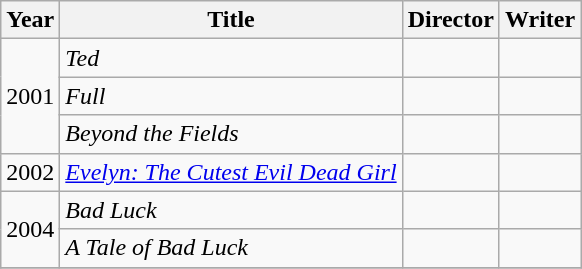<table class="wikitable">
<tr>
<th>Year</th>
<th>Title</th>
<th>Director</th>
<th>Writer</th>
</tr>
<tr>
<td rowspan="3">2001</td>
<td><em>Ted</em></td>
<td></td>
<td></td>
</tr>
<tr>
<td><em>Full</em></td>
<td></td>
<td></td>
</tr>
<tr>
<td><em>Beyond the Fields</em></td>
<td></td>
<td></td>
</tr>
<tr>
<td>2002</td>
<td><em><a href='#'>Evelyn: The Cutest Evil Dead Girl</a></em></td>
<td></td>
<td></td>
</tr>
<tr>
<td rowspan="2">2004</td>
<td><em>Bad Luck</em></td>
<td></td>
<td></td>
</tr>
<tr>
<td><em>A Tale of Bad Luck</em></td>
<td></td>
<td></td>
</tr>
<tr>
</tr>
</table>
